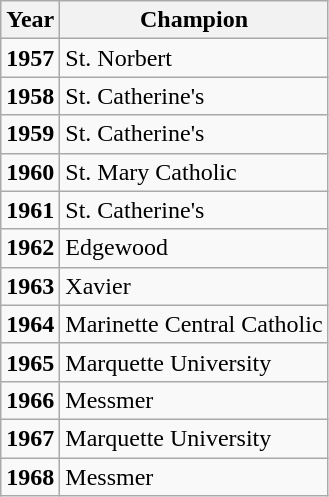<table class="wikitable">
<tr>
<th>Year</th>
<th>Champion</th>
</tr>
<tr>
<td><strong>1957</strong></td>
<td>St. Norbert</td>
</tr>
<tr>
<td><strong>1958</strong></td>
<td>St. Catherine's</td>
</tr>
<tr>
<td><strong>1959</strong></td>
<td>St. Catherine's</td>
</tr>
<tr>
<td><strong>1960</strong></td>
<td>St. Mary Catholic</td>
</tr>
<tr>
<td><strong>1961</strong></td>
<td>St. Catherine's</td>
</tr>
<tr>
<td><strong>1962</strong></td>
<td>Edgewood</td>
</tr>
<tr>
<td><strong>1963</strong></td>
<td>Xavier</td>
</tr>
<tr>
<td><strong>1964</strong></td>
<td>Marinette Central Catholic</td>
</tr>
<tr>
<td><strong>1965</strong></td>
<td>Marquette University</td>
</tr>
<tr>
<td><strong>1966</strong></td>
<td>Messmer</td>
</tr>
<tr>
<td><strong>1967</strong></td>
<td>Marquette University</td>
</tr>
<tr>
<td><strong>1968</strong></td>
<td>Messmer</td>
</tr>
</table>
